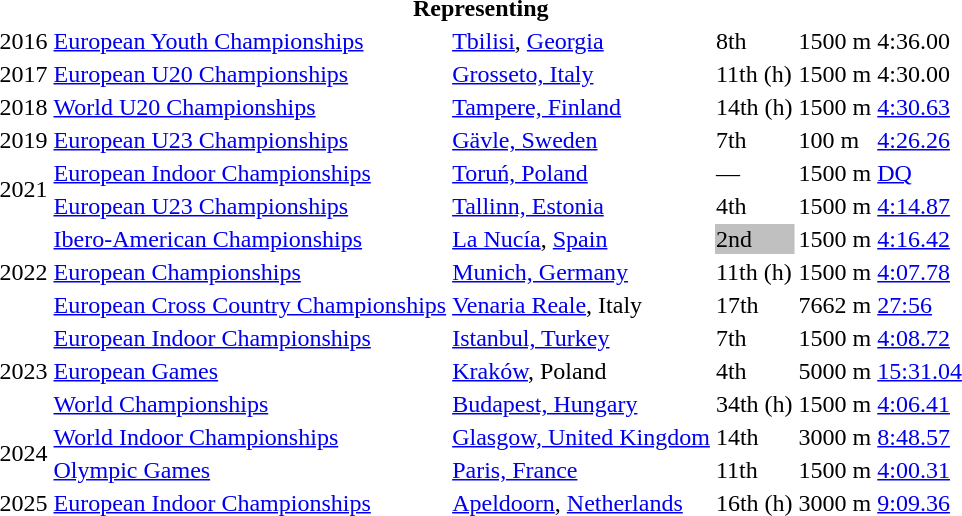<table>
<tr>
<th colspan="6">Representing </th>
</tr>
<tr>
<td>2016</td>
<td><a href='#'>European Youth Championships</a></td>
<td><a href='#'>Tbilisi</a>, <a href='#'>Georgia</a></td>
<td>8th</td>
<td>1500 m</td>
<td>4:36.00</td>
</tr>
<tr>
<td>2017</td>
<td><a href='#'>European U20 Championships</a></td>
<td><a href='#'>Grosseto, Italy</a></td>
<td>11th (h)</td>
<td>1500 m</td>
<td>4:30.00</td>
</tr>
<tr>
<td>2018</td>
<td><a href='#'>World U20 Championships</a></td>
<td><a href='#'>Tampere, Finland</a></td>
<td>14th (h)</td>
<td>1500 m</td>
<td><a href='#'>4:30.63</a></td>
</tr>
<tr>
<td>2019</td>
<td><a href='#'>European U23 Championships</a></td>
<td><a href='#'>Gävle, Sweden</a></td>
<td>7th</td>
<td>100 m</td>
<td><a href='#'>4:26.26</a></td>
</tr>
<tr>
<td rowspan=2>2021</td>
<td><a href='#'>European Indoor Championships</a></td>
<td><a href='#'>Toruń, Poland</a></td>
<td>—</td>
<td>1500 m </td>
<td><a href='#'>DQ</a></td>
</tr>
<tr>
<td><a href='#'>European U23 Championships</a></td>
<td><a href='#'>Tallinn, Estonia</a></td>
<td>4th</td>
<td>1500 m</td>
<td><a href='#'>4:14.87</a></td>
</tr>
<tr>
<td rowspan=3>2022</td>
<td><a href='#'>Ibero-American Championships</a></td>
<td><a href='#'>La Nucía</a>, <a href='#'>Spain</a></td>
<td bgcolor=silver>2nd</td>
<td>1500 m</td>
<td><a href='#'>4:16.42</a></td>
</tr>
<tr>
<td><a href='#'>European Championships</a></td>
<td><a href='#'>Munich, Germany</a></td>
<td>11th (h)</td>
<td>1500 m</td>
<td><a href='#'>4:07.78</a></td>
</tr>
<tr>
<td><a href='#'>European Cross Country Championships</a></td>
<td><a href='#'>Venaria Reale</a>, Italy</td>
<td>17th</td>
<td>7662 m </td>
<td><a href='#'>27:56</a></td>
</tr>
<tr>
<td rowspan=3>2023</td>
<td><a href='#'>European Indoor Championships</a></td>
<td><a href='#'>Istanbul, Turkey</a></td>
<td>7th</td>
<td>1500 m </td>
<td><a href='#'>4:08.72</a></td>
</tr>
<tr>
<td><a href='#'>European Games</a></td>
<td><a href='#'>Kraków</a>, Poland</td>
<td>4th</td>
<td>5000 m</td>
<td><a href='#'>15:31.04</a></td>
</tr>
<tr>
<td><a href='#'>World Championships</a></td>
<td><a href='#'>Budapest, Hungary</a></td>
<td>34th (h)</td>
<td>1500 m</td>
<td><a href='#'>4:06.41</a></td>
</tr>
<tr>
<td rowspan=2>2024</td>
<td><a href='#'>World Indoor Championships</a></td>
<td><a href='#'>Glasgow, United Kingdom</a></td>
<td>14th</td>
<td>3000 m </td>
<td><a href='#'>8:48.57</a></td>
</tr>
<tr>
<td><a href='#'>Olympic Games</a></td>
<td><a href='#'>Paris, France</a></td>
<td>11th</td>
<td>1500 m</td>
<td><a href='#'>4:00.31</a></td>
</tr>
<tr>
<td>2025</td>
<td><a href='#'>European Indoor Championships</a></td>
<td><a href='#'>Apeldoorn</a>, <a href='#'>Netherlands</a></td>
<td>16th (h)</td>
<td>3000 m </td>
<td><a href='#'>9:09.36</a></td>
</tr>
</table>
